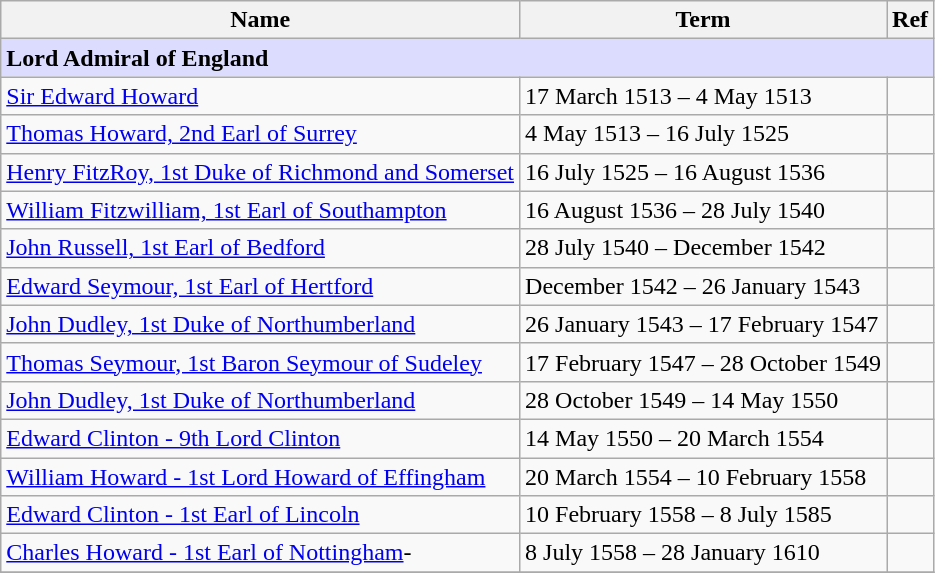<table class="wikitable">
<tr>
<th>Name</th>
<th>Term</th>
<th>Ref</th>
</tr>
<tr>
<td colspan="6" align="left" style="background:#dcdcfe;"><strong>Lord Admiral of England</strong></td>
</tr>
<tr>
<td><a href='#'>Sir Edward Howard</a></td>
<td>17 March 1513 – 4 May 1513</td>
<td></td>
</tr>
<tr>
<td><a href='#'>Thomas Howard, 2nd Earl of Surrey</a></td>
<td>4 May 1513 – 16 July 1525</td>
<td></td>
</tr>
<tr>
<td><a href='#'>Henry FitzRoy, 1st Duke of Richmond and Somerset</a></td>
<td>16 July 1525 – 16 August 1536</td>
<td></td>
</tr>
<tr>
<td><a href='#'>William Fitzwilliam, 1st Earl of Southampton</a></td>
<td>16 August 1536 – 28 July 1540</td>
<td></td>
</tr>
<tr>
<td><a href='#'>John Russell, 1st Earl of Bedford</a></td>
<td>28 July 1540 – December 1542</td>
<td></td>
</tr>
<tr>
<td><a href='#'>Edward Seymour, 1st Earl of Hertford</a></td>
<td>December 1542 – 26 January 1543</td>
<td></td>
</tr>
<tr>
<td><a href='#'>John Dudley, 1st Duke of Northumberland</a></td>
<td>26 January 1543 – 17 February 1547</td>
<td></td>
</tr>
<tr>
<td><a href='#'>Thomas Seymour, 1st Baron Seymour of Sudeley</a></td>
<td>17 February 1547 – 28 October 1549</td>
<td></td>
</tr>
<tr>
<td><a href='#'>John Dudley, 1st Duke of Northumberland</a></td>
<td>28 October 1549 – 14 May 1550</td>
<td></td>
</tr>
<tr>
<td><a href='#'>Edward Clinton - 9th Lord Clinton</a></td>
<td>14 May 1550 – 20 March 1554</td>
<td></td>
</tr>
<tr>
<td><a href='#'>William Howard - 1st Lord Howard of Effingham</a></td>
<td>20 March 1554 – 10 February 1558</td>
<td></td>
</tr>
<tr>
<td><a href='#'>Edward Clinton - 1st Earl of Lincoln</a></td>
<td>10 February 1558 – 8 July 1585</td>
<td></td>
</tr>
<tr>
<td><a href='#'>Charles Howard - 1st Earl of Nottingham</a>-</td>
<td>8 July 1558 – 28 January 1610</td>
<td></td>
</tr>
<tr>
</tr>
</table>
